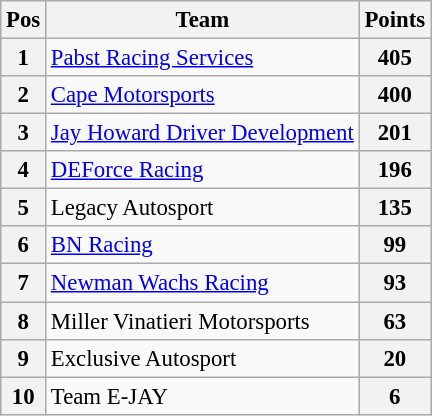<table class="wikitable" style="font-size: 95%;">
<tr>
<th>Pos</th>
<th>Team</th>
<th>Points</th>
</tr>
<tr>
<th>1</th>
<td><a href='#'>Pabst Racing Services</a></td>
<th>405</th>
</tr>
<tr>
<th>2</th>
<td><a href='#'>Cape Motorsports</a></td>
<th>400</th>
</tr>
<tr>
<th>3</th>
<td><a href='#'>Jay Howard Driver Development</a></td>
<th>201</th>
</tr>
<tr>
<th>4</th>
<td><a href='#'>DEForce Racing</a></td>
<th>196</th>
</tr>
<tr>
<th>5</th>
<td>Legacy Autosport</td>
<th>135</th>
</tr>
<tr>
<th>6</th>
<td><a href='#'>BN Racing</a></td>
<th>99</th>
</tr>
<tr>
<th>7</th>
<td><a href='#'>Newman Wachs Racing</a></td>
<th>93</th>
</tr>
<tr>
<th>8</th>
<td>Miller Vinatieri Motorsports</td>
<th>63</th>
</tr>
<tr>
<th>9</th>
<td>Exclusive Autosport</td>
<th>20</th>
</tr>
<tr>
<th>10</th>
<td>Team E-JAY</td>
<th>6</th>
</tr>
</table>
